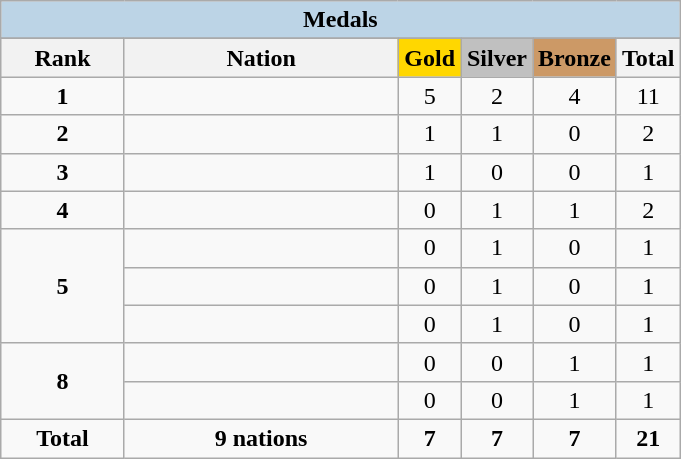<table class=wikitable style=text-align:center>
<tr>
<td colspan=6 style="background:#BCD4E6"><strong>Medals</strong></td>
</tr>
<tr>
</tr>
<tr style="background-color:#EDEDED;">
<th width=75px class="hintergrundfarbe5">Rank</th>
<th width=175px class="hintergrundfarbe6">Nation</th>
<th width=35px style="background:gold">Gold</th>
<th width=35px style="background:silver">Silver</th>
<th width=35px style="background:#CC9966">Bronze</th>
<th width=35px>Total</th>
</tr>
<tr>
<td><strong>1</strong></td>
<td style="text-align:left"></td>
<td>5</td>
<td>2</td>
<td>4</td>
<td>11</td>
</tr>
<tr>
<td><strong>2</strong></td>
<td style="text-align:left"></td>
<td>1</td>
<td>1</td>
<td>0</td>
<td>2</td>
</tr>
<tr>
<td><strong>3</strong></td>
<td style="text-align:left"></td>
<td>1</td>
<td>0</td>
<td>0</td>
<td>1</td>
</tr>
<tr>
<td><strong>4</strong></td>
<td style="text-align:left"></td>
<td>0</td>
<td>1</td>
<td>1</td>
<td>2</td>
</tr>
<tr>
<td rowspan="3"><strong>5</strong></td>
<td style="text-align:left"></td>
<td>0</td>
<td>1</td>
<td>0</td>
<td>1</td>
</tr>
<tr>
<td style="text-align:left"></td>
<td>0</td>
<td>1</td>
<td>0</td>
<td>1</td>
</tr>
<tr>
<td style="text-align:left"></td>
<td>0</td>
<td>1</td>
<td>0</td>
<td>1</td>
</tr>
<tr>
<td rowspan="2"><strong>8</strong></td>
<td style="text-align:left"></td>
<td>0</td>
<td>0</td>
<td>1</td>
<td>1</td>
</tr>
<tr>
<td style="text-align:left"></td>
<td>0</td>
<td>0</td>
<td>1</td>
<td>1</td>
</tr>
<tr>
<td><strong>Total</strong></td>
<td><strong>9 nations</strong></td>
<td><strong>7</strong></td>
<td><strong>7</strong></td>
<td><strong>7</strong></td>
<td><strong>21</strong></td>
</tr>
</table>
